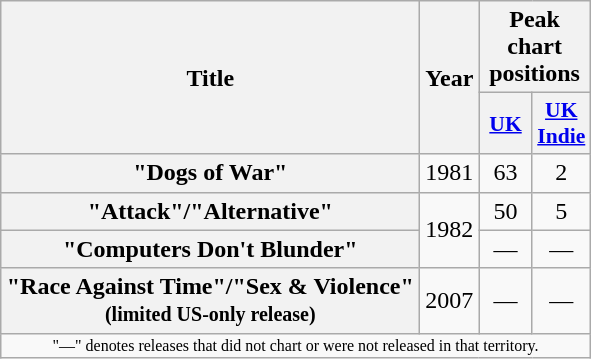<table class="wikitable plainrowheaders" style="text-align:center;">
<tr>
<th rowspan="2" scope="col" style="width:17em;">Title</th>
<th rowspan="2" scope="col" style="width:2em;">Year</th>
<th colspan="2">Peak chart positions</th>
</tr>
<tr>
<th scope="col" style="width:2em;font-size:90%;"><a href='#'>UK</a><br></th>
<th scope="col" style="width:2em;font-size:90%;"><a href='#'>UK Indie</a><br></th>
</tr>
<tr>
<th scope="row">"Dogs of War"</th>
<td>1981</td>
<td>63</td>
<td>2</td>
</tr>
<tr>
<th scope="row">"Attack"/"Alternative"</th>
<td rowspan="2">1982</td>
<td>50</td>
<td>5</td>
</tr>
<tr>
<th scope="row">"Computers Don't Blunder"</th>
<td>—</td>
<td>—</td>
</tr>
<tr>
<th scope="row">"Race Against Time"/"Sex & Violence" <small>(limited US-only release)</small></th>
<td>2007</td>
<td>—</td>
<td>—</td>
</tr>
<tr>
<td colspan="4" style="font-size:8pt">"—" denotes releases that did not chart or were not released in that territory.</td>
</tr>
</table>
